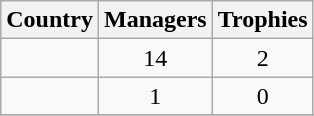<table class="wikitable sortable">
<tr>
<th>Country</th>
<th>Managers</th>
<th>Trophies</th>
</tr>
<tr>
<td align=center></td>
<td align=center>14</td>
<td align=center>2</td>
</tr>
<tr>
<td align=center></td>
<td align=center>1</td>
<td align=center>0</td>
</tr>
<tr>
</tr>
</table>
